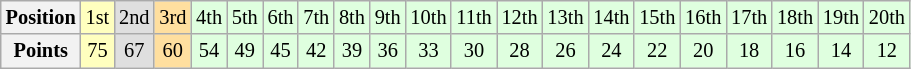<table class="wikitable" style="font-size:85%; text-align: center">
<tr>
<th>Position</th>
<td style="background:#FFFFBF;">1st</td>
<td style="background:#DFDFDF;">2nd</td>
<td style="background:#FFDF9F;">3rd</td>
<td style="background:#DFFFDF;">4th</td>
<td style="background:#DFFFDF;">5th</td>
<td style="background:#DFFFDF;">6th</td>
<td style="background:#DFFFDF;">7th</td>
<td style="background:#DFFFDF;">8th</td>
<td style="background:#DFFFDF;">9th</td>
<td style="background:#DFFFDF;">10th</td>
<td style="background:#DFFFDF;">11th</td>
<td style="background:#DFFFDF;">12th</td>
<td style="background:#DFFFDF;">13th</td>
<td style="background:#DFFFDF;">14th</td>
<td style="background:#DFFFDF;">15th</td>
<td style="background:#DFFFDF;">16th</td>
<td style="background:#DFFFDF;">17th</td>
<td style="background:#DFFFDF;">18th</td>
<td style="background:#DFFFDF;">19th</td>
<td style="background:#DFFFDF;">20th</td>
</tr>
<tr>
<th>Points</th>
<td style="background:#FFFFBF;">75</td>
<td style="background:#DFDFDF;">67</td>
<td style="background:#FFDF9F;">60</td>
<td style="background:#DFFFDF;">54</td>
<td style="background:#DFFFDF;">49</td>
<td style="background:#DFFFDF;">45</td>
<td style="background:#DFFFDF;">42</td>
<td style="background:#DFFFDF;">39</td>
<td style="background:#DFFFDF;">36</td>
<td style="background:#DFFFDF;">33</td>
<td style="background:#DFFFDF;">30</td>
<td style="background:#DFFFDF;">28</td>
<td style="background:#DFFFDF;">26</td>
<td style="background:#DFFFDF;">24</td>
<td style="background:#DFFFDF;">22</td>
<td style="background:#DFFFDF;">20</td>
<td style="background:#DFFFDF;">18</td>
<td style="background:#DFFFDF;">16</td>
<td style="background:#DFFFDF;">14</td>
<td style="background:#DFFFDF;">12</td>
</tr>
</table>
